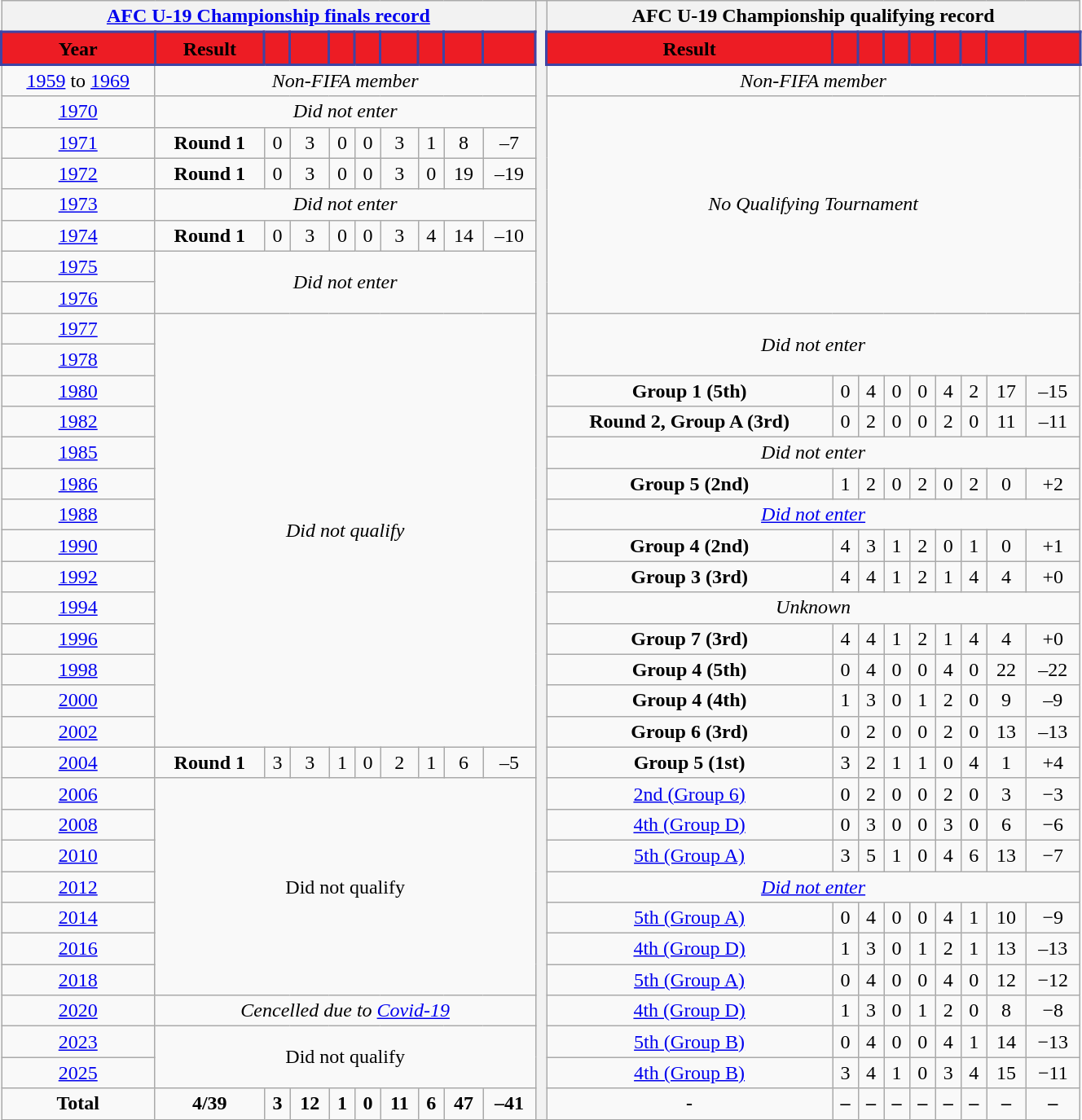<table Class = "wikitable" style = "text-align: center; width:70%;">
<tr>
<th colspan=10><a href='#'>AFC U-19 Championship finals record</a></th>
<th style="width:1%;" rowspan="42"></th>
<th colspan=9>AFC U-19 Championship qualifying record</th>
</tr>
<tr>
<th style="background:#ED1C24;border: 2px solid #3F43A4;"><span>Year</span></th>
<th style="background:#ED1C24;border: 2px solid #3F43A4;"><span>Result</span></th>
<th style="background:#ED1C24;border: 2px solid #3F43A4;"><span></span></th>
<th style="background:#ED1C24;border: 2px solid #3F43A4;"><span></span></th>
<th style="background:#ED1C24;border: 2px solid #3F43A4;"><span></span></th>
<th style="background:#ED1C24;border: 2px solid #3F43A4;"><span></span></th>
<th style="background:#ED1C24;border: 2px solid #3F43A4;"><span></span></th>
<th style="background:#ED1C24;border: 2px solid #3F43A4;"><span></span></th>
<th style="background:#ED1C24;border: 2px solid #3F43A4;"><span></span></th>
<th style="background:#ED1C24;border: 2px solid #3F43A4;"><span></span></th>
<th style="background:#ED1C24;border: 2px solid #3F43A4;"><span>Result</span></th>
<th style="background:#ED1C24;border: 2px solid #3F43A4;"><span></span></th>
<th style="background:#ED1C24;border: 2px solid #3F43A4;"><span></span></th>
<th style="background:#ED1C24;border: 2px solid #3F43A4;"><span></span></th>
<th style="background:#ED1C24;border: 2px solid #3F43A4;"><span></span></th>
<th style="background:#ED1C24;border: 2px solid #3F43A4;"><span></span></th>
<th style="background:#ED1C24;border: 2px solid #3F43A4;"><span></span></th>
<th style="background:#ED1C24;border: 2px solid #3F43A4;"><span></span></th>
<th style="background:#ED1C24;border: 2px solid #3F43A4;"><span></span></th>
</tr>
<tr>
<td> <a href='#'>1959</a> to  <a href='#'>1969</a></td>
<td colspan=9><em>Non-FIFA member</em></td>
<td colspan=9><em>Non-FIFA member</em></td>
</tr>
<tr>
<td> <a href='#'>1970</a></td>
<td colspan=9><em>Did not enter</em></td>
<td colspan=9 rowspan=7><em>No Qualifying Tournament</em></td>
</tr>
<tr>
<td> <a href='#'>1971</a></td>
<td><strong>Round 1</strong></td>
<td>0</td>
<td>3</td>
<td>0</td>
<td>0</td>
<td>3</td>
<td>1</td>
<td>8</td>
<td>–7</td>
</tr>
<tr>
<td> <a href='#'>1972</a></td>
<td><strong>Round 1</strong></td>
<td>0</td>
<td>3</td>
<td>0</td>
<td>0</td>
<td>3</td>
<td>0</td>
<td>19</td>
<td>–19</td>
</tr>
<tr>
<td> <a href='#'>1973</a></td>
<td colspan=9><em>Did not enter</em></td>
</tr>
<tr>
<td> <a href='#'>1974</a></td>
<td><strong>Round 1</strong></td>
<td>0</td>
<td>3</td>
<td>0</td>
<td>0</td>
<td>3</td>
<td>4</td>
<td>14</td>
<td>–10</td>
</tr>
<tr>
<td> <a href='#'>1975</a></td>
<td colspan=9 rowspan=2><em>Did not enter</em></td>
</tr>
<tr>
<td> <a href='#'>1976</a></td>
</tr>
<tr>
<td> <a href='#'>1977</a></td>
<td colspan=9 rowspan=14><em>Did not qualify</em></td>
<td colspan=9 rowspan=2><em>Did not enter</em></td>
</tr>
<tr>
<td> <a href='#'>1978</a></td>
</tr>
<tr>
<td> <a href='#'>1980</a></td>
<td><strong>Group 1 (5th)</strong></td>
<td>0</td>
<td>4</td>
<td>0</td>
<td>0</td>
<td>4</td>
<td>2</td>
<td>17</td>
<td>–15</td>
</tr>
<tr>
<td> <a href='#'>1982</a></td>
<td><strong>Round 2, Group A (3rd)</strong></td>
<td>0</td>
<td>2</td>
<td>0</td>
<td>0</td>
<td>2</td>
<td>0</td>
<td>11</td>
<td>–11</td>
</tr>
<tr>
<td> <a href='#'>1985</a></td>
<td colspan=9><em>Did not enter</em></td>
</tr>
<tr>
<td> <a href='#'>1986</a></td>
<td><strong>Group 5 (2nd)</strong></td>
<td>1</td>
<td>2</td>
<td>0</td>
<td>2</td>
<td>0</td>
<td>2</td>
<td>0</td>
<td>+2</td>
</tr>
<tr>
<td> <a href='#'>1988</a></td>
<td colspan=9><em><a href='#'>Did not enter</a></em></td>
</tr>
<tr>
<td> <a href='#'>1990</a></td>
<td><strong>Group 4 (2nd)</strong></td>
<td>4</td>
<td>3</td>
<td>1</td>
<td>2</td>
<td>0</td>
<td>1</td>
<td>0</td>
<td>+1</td>
</tr>
<tr>
<td> <a href='#'>1992</a></td>
<td><strong>Group 3 (3rd)</strong></td>
<td>4</td>
<td>4</td>
<td>1</td>
<td>2</td>
<td>1</td>
<td>4</td>
<td>4</td>
<td>+0</td>
</tr>
<tr>
<td> <a href='#'>1994</a></td>
<td colspan=9><em>Unknown</em></td>
</tr>
<tr>
<td> <a href='#'>1996</a></td>
<td><strong>Group 7 (3rd)</strong></td>
<td>4</td>
<td>4</td>
<td>1</td>
<td>2</td>
<td>1</td>
<td>4</td>
<td>4</td>
<td>+0</td>
</tr>
<tr>
<td> <a href='#'>1998</a></td>
<td><strong>Group 4 (5th)</strong></td>
<td>0</td>
<td>4</td>
<td>0</td>
<td>0</td>
<td>4</td>
<td>0</td>
<td>22</td>
<td>–22</td>
</tr>
<tr>
<td> <a href='#'>2000</a></td>
<td><strong>Group 4 (4th)</strong></td>
<td>1</td>
<td>3</td>
<td>0</td>
<td>1</td>
<td>2</td>
<td>0</td>
<td>9</td>
<td>–9</td>
</tr>
<tr>
<td> <a href='#'>2002</a></td>
<td><strong>Group 6 (3rd)</strong></td>
<td>0</td>
<td>2</td>
<td>0</td>
<td>0</td>
<td>2</td>
<td>0</td>
<td>13</td>
<td>–13</td>
</tr>
<tr>
<td> <a href='#'>2004</a></td>
<td><strong>Round 1</strong></td>
<td>3</td>
<td>3</td>
<td>1</td>
<td>0</td>
<td>2</td>
<td>1</td>
<td>6</td>
<td>–5</td>
<td><strong>Group 5 (1st)</strong></td>
<td>3</td>
<td>2</td>
<td>1</td>
<td>1</td>
<td>0</td>
<td>4</td>
<td>1</td>
<td>+4</td>
</tr>
<tr>
<td> <a href='#'>2006</a></td>
<td colspan=9 rowspan = 7>Did not qualify</td>
<td><a href='#'>2nd (Group 6)</a></td>
<td>0</td>
<td>2</td>
<td>0</td>
<td>0</td>
<td>2</td>
<td>0</td>
<td>3</td>
<td>−3</td>
</tr>
<tr>
<td> <a href='#'>2008</a></td>
<td><a href='#'>4th (Group D)</a></td>
<td>0</td>
<td>3</td>
<td>0</td>
<td>0</td>
<td>3</td>
<td>0</td>
<td>6</td>
<td>−6</td>
</tr>
<tr>
<td> <a href='#'>2010</a></td>
<td><a href='#'>5th (Group A)</a></td>
<td>3</td>
<td>5</td>
<td>1</td>
<td>0</td>
<td>4</td>
<td>6</td>
<td>13</td>
<td>−7</td>
</tr>
<tr>
<td> <a href='#'>2012</a></td>
<td colspan=9><a href='#'><em>Did not enter</em></a></td>
</tr>
<tr>
<td> <a href='#'>2014</a></td>
<td><a href='#'>5th (Group A)</a></td>
<td>0</td>
<td>4</td>
<td>0</td>
<td>0</td>
<td>4</td>
<td>1</td>
<td>10</td>
<td>−9</td>
</tr>
<tr>
<td> <a href='#'>2016</a></td>
<td><a href='#'>4th (Group D)</a></td>
<td>1</td>
<td>3</td>
<td>0</td>
<td>1</td>
<td>2</td>
<td>1</td>
<td>13</td>
<td>–13</td>
</tr>
<tr>
<td> <a href='#'>2018</a></td>
<td><a href='#'>5th (Group A)</a></td>
<td>0</td>
<td>4</td>
<td>0</td>
<td>0</td>
<td>4</td>
<td>0</td>
<td>12</td>
<td>−12</td>
</tr>
<tr>
<td> <a href='#'>2020</a></td>
<td colspan=9><em>Cencelled due to <a href='#'>Covid-19</a></em></td>
<td><a href='#'>4th (Group D)</a></td>
<td>1</td>
<td>3</td>
<td>0</td>
<td>1</td>
<td>2</td>
<td>0</td>
<td>8</td>
<td>−8</td>
</tr>
<tr>
<td> <a href='#'>2023</a></td>
<td colspan=9 rowspan=2>Did not qualify</td>
<td><a href='#'>5th (Group B)</a></td>
<td>0</td>
<td>4</td>
<td>0</td>
<td>0</td>
<td>4</td>
<td>1</td>
<td>14</td>
<td>−13</td>
</tr>
<tr>
<td> <a href='#'>2025</a></td>
<td><a href='#'>4th (Group B)</a></td>
<td>3</td>
<td>4</td>
<td>1</td>
<td>0</td>
<td>3</td>
<td>4</td>
<td>15</td>
<td>−11</td>
</tr>
<tr>
<td><strong>Total</strong></td>
<td><strong>4/39</strong></td>
<td><strong>3</strong></td>
<td><strong>12</strong></td>
<td><strong>1</strong></td>
<td><strong>0</strong></td>
<td><strong>11</strong></td>
<td><strong>6</strong></td>
<td><strong>47</strong></td>
<td><strong>–41</strong></td>
<td><strong>-</strong></td>
<td><strong>–</strong></td>
<td><strong>–</strong></td>
<td><strong>–</strong></td>
<td><strong>–</strong></td>
<td><strong>–</strong></td>
<td><strong>–</strong></td>
<td><strong>–</strong></td>
<td><strong>–</strong></td>
</tr>
</table>
